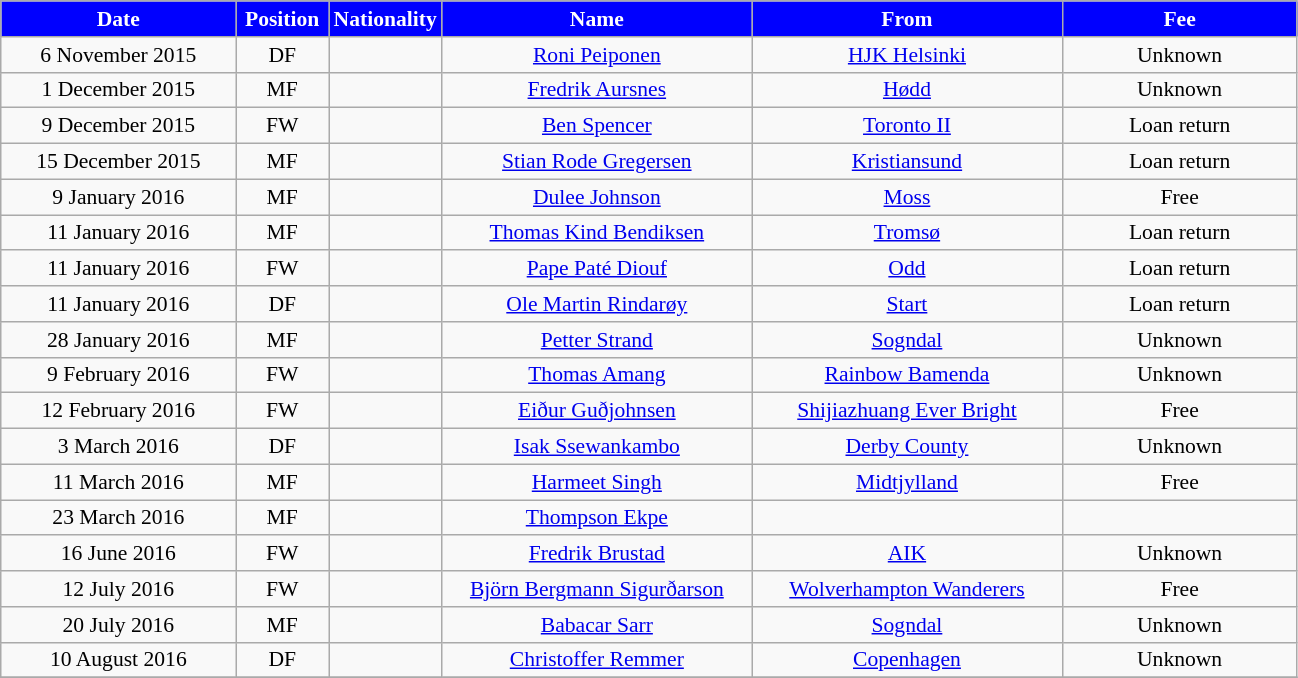<table class="wikitable"  style="text-align:center; font-size:90%; ">
<tr>
<th style="background:#00f; color:white; width:150px;">Date</th>
<th style="background:#00f; color:white; width:55px;">Position</th>
<th style="background:#00f; color:white; width:55px;">Nationality</th>
<th style="background:#00f; color:white; width:200px;">Name</th>
<th style="background:#00f; color:white; width:200px;">From</th>
<th style="background:#00f; color:white; width:150px;">Fee</th>
</tr>
<tr>
<td>6 November 2015</td>
<td>DF</td>
<td></td>
<td><a href='#'>Roni Peiponen</a></td>
<td> <a href='#'>HJK Helsinki</a></td>
<td>Unknown</td>
</tr>
<tr>
<td>1 December 2015</td>
<td>MF</td>
<td></td>
<td><a href='#'>Fredrik Aursnes</a></td>
<td> <a href='#'>Hødd</a></td>
<td>Unknown</td>
</tr>
<tr>
<td>9 December 2015</td>
<td>FW</td>
<td></td>
<td><a href='#'>Ben Spencer</a></td>
<td> <a href='#'>Toronto II</a></td>
<td>Loan return</td>
</tr>
<tr>
<td>15 December 2015</td>
<td>MF</td>
<td></td>
<td><a href='#'>Stian Rode Gregersen</a></td>
<td> <a href='#'>Kristiansund</a></td>
<td>Loan return</td>
</tr>
<tr>
<td>9 January 2016</td>
<td>MF</td>
<td></td>
<td><a href='#'>Dulee Johnson</a></td>
<td> <a href='#'>Moss</a></td>
<td>Free</td>
</tr>
<tr>
<td>11 January 2016</td>
<td>MF</td>
<td></td>
<td><a href='#'>Thomas Kind Bendiksen</a></td>
<td> <a href='#'>Tromsø</a></td>
<td>Loan return</td>
</tr>
<tr>
<td>11 January 2016</td>
<td>FW</td>
<td></td>
<td><a href='#'>Pape Paté Diouf</a></td>
<td> <a href='#'>Odd</a></td>
<td>Loan return</td>
</tr>
<tr>
<td>11 January 2016</td>
<td>DF</td>
<td></td>
<td><a href='#'>Ole Martin Rindarøy</a></td>
<td> <a href='#'>Start</a></td>
<td>Loan return</td>
</tr>
<tr>
<td>28 January 2016</td>
<td>MF</td>
<td></td>
<td><a href='#'>Petter Strand</a></td>
<td> <a href='#'>Sogndal</a></td>
<td>Unknown</td>
</tr>
<tr>
<td>9 February 2016</td>
<td>FW</td>
<td></td>
<td><a href='#'>Thomas Amang</a></td>
<td><a href='#'>Rainbow Bamenda</a></td>
<td>Unknown</td>
</tr>
<tr>
<td>12 February 2016</td>
<td>FW</td>
<td></td>
<td><a href='#'>Eiður Guðjohnsen</a></td>
<td> <a href='#'>Shijiazhuang Ever Bright</a></td>
<td>Free</td>
</tr>
<tr>
<td>3 March 2016</td>
<td>DF</td>
<td></td>
<td><a href='#'>Isak Ssewankambo</a></td>
<td> <a href='#'>Derby County</a></td>
<td>Unknown</td>
</tr>
<tr>
<td>11 March 2016</td>
<td>MF</td>
<td></td>
<td><a href='#'>Harmeet Singh</a></td>
<td> <a href='#'>Midtjylland</a></td>
<td>Free</td>
</tr>
<tr>
<td>23 March 2016</td>
<td>MF</td>
<td></td>
<td><a href='#'>Thompson Ekpe</a></td>
<td></td>
<td></td>
</tr>
<tr>
<td>16 June 2016</td>
<td>FW</td>
<td></td>
<td><a href='#'>Fredrik Brustad</a></td>
<td> <a href='#'>AIK</a></td>
<td>Unknown</td>
</tr>
<tr>
<td>12 July 2016</td>
<td>FW</td>
<td></td>
<td><a href='#'>Björn Bergmann Sigurðarson</a></td>
<td> <a href='#'>Wolverhampton Wanderers</a></td>
<td>Free</td>
</tr>
<tr>
<td>20 July 2016</td>
<td>MF</td>
<td></td>
<td><a href='#'>Babacar Sarr</a></td>
<td> <a href='#'>Sogndal</a></td>
<td>Unknown</td>
</tr>
<tr>
<td>10 August 2016</td>
<td>DF</td>
<td></td>
<td><a href='#'>Christoffer Remmer</a></td>
<td> <a href='#'>Copenhagen</a></td>
<td>Unknown</td>
</tr>
<tr>
</tr>
</table>
